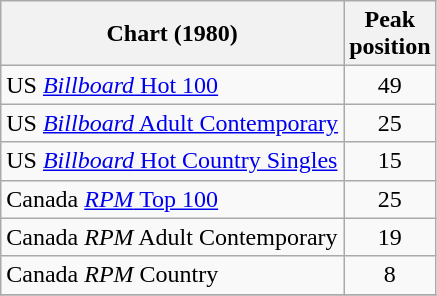<table class="wikitable sortable">
<tr>
<th>Chart (1980)</th>
<th>Peak<br>position</th>
</tr>
<tr>
<td>US <a href='#'><em>Billboard</em> Hot 100</a></td>
<td style="text-align:center;">49</td>
</tr>
<tr>
<td>US <a href='#'><em>Billboard</em> Adult Contemporary</a></td>
<td style="text-align:center;">25</td>
</tr>
<tr>
<td>US <a href='#'><em>Billboard</em> Hot Country Singles</a></td>
<td style="text-align:center;">15</td>
</tr>
<tr>
<td>Canada <a href='#'><em>RPM</em> Top 100</a></td>
<td style="text-align:center;">25</td>
</tr>
<tr>
<td>Canada <em>RPM</em> Adult Contemporary</td>
<td style="text-align:center;">19</td>
</tr>
<tr>
<td>Canada <em>RPM</em> Country</td>
<td style="text-align:center;">8</td>
</tr>
<tr>
</tr>
</table>
